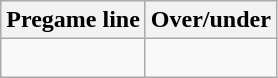<table class="wikitable">
<tr align="center">
<th style=>Pregame line</th>
<th style=>Over/under</th>
</tr>
<tr align="center">
<td> </td>
<td> </td>
</tr>
</table>
